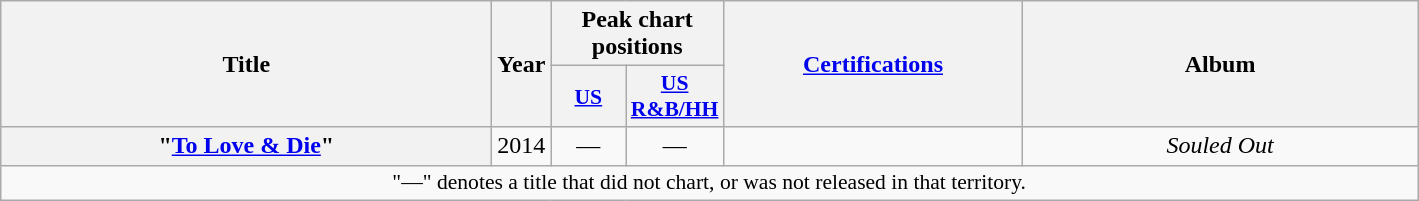<table class="wikitable plainrowheaders" style="text-align:center;">
<tr>
<th scope="col" rowspan="2" style="width:20em;">Title</th>
<th scope="col" rowspan="2">Year</th>
<th scope="col" colspan="2">Peak chart positions</th>
<th scope="col" rowspan="2" style="width:12em;"><a href='#'>Certifications</a></th>
<th scope="col" rowspan="2" style="width:16em;">Album</th>
</tr>
<tr>
<th style="width:3em;font-size:90%;"><a href='#'>US</a></th>
<th style="width:3em;font-size:90%;"><a href='#'>US<br>R&B/HH</a></th>
</tr>
<tr>
<th scope="row">"<a href='#'>To Love & Die</a>"<br></th>
<td>2014</td>
<td>—</td>
<td>—</td>
<td></td>
<td><em>Souled Out</em></td>
</tr>
<tr>
<td colspan="7" style="font-size:90%">"—" denotes a title that did not chart, or was not released in that territory.</td>
</tr>
</table>
